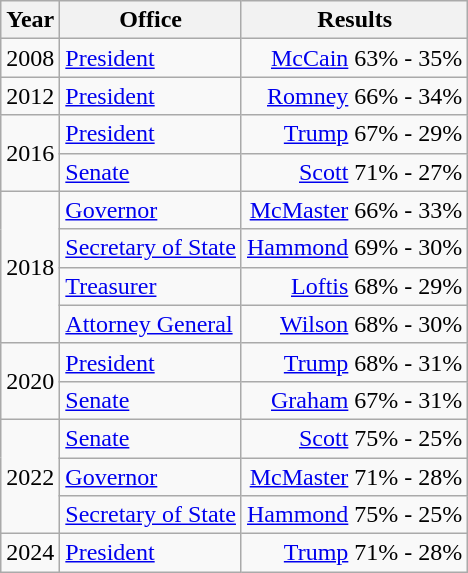<table class=wikitable>
<tr>
<th>Year</th>
<th>Office</th>
<th>Results</th>
</tr>
<tr>
<td>2008</td>
<td><a href='#'>President</a></td>
<td align="right" ><a href='#'>McCain</a> 63% - 35%</td>
</tr>
<tr>
<td>2012</td>
<td><a href='#'>President</a></td>
<td align="right" ><a href='#'>Romney</a> 66% - 34%</td>
</tr>
<tr>
<td rowspan=2>2016</td>
<td><a href='#'>President</a></td>
<td align="right" ><a href='#'>Trump</a> 67% - 29%</td>
</tr>
<tr>
<td><a href='#'>Senate</a></td>
<td align="right" ><a href='#'>Scott</a> 71% - 27%</td>
</tr>
<tr>
<td rowspan=4>2018</td>
<td><a href='#'>Governor</a></td>
<td align="right" ><a href='#'>McMaster</a> 66% - 33%</td>
</tr>
<tr>
<td><a href='#'>Secretary of State</a></td>
<td align="right" ><a href='#'>Hammond</a> 69% - 30%</td>
</tr>
<tr>
<td><a href='#'>Treasurer</a></td>
<td align="right" ><a href='#'>Loftis</a> 68% - 29%</td>
</tr>
<tr>
<td><a href='#'>Attorney General</a></td>
<td align="right" ><a href='#'>Wilson</a> 68% - 30%</td>
</tr>
<tr>
<td rowspan=2>2020</td>
<td><a href='#'>President</a></td>
<td align="right" ><a href='#'>Trump</a> 68% - 31%</td>
</tr>
<tr>
<td><a href='#'>Senate</a></td>
<td align="right" ><a href='#'>Graham</a> 67% - 31%</td>
</tr>
<tr>
<td rowspan=3>2022</td>
<td><a href='#'>Senate</a></td>
<td align="right" ><a href='#'>Scott</a> 75% - 25%</td>
</tr>
<tr>
<td><a href='#'>Governor</a></td>
<td align="right" ><a href='#'>McMaster</a> 71% - 28%</td>
</tr>
<tr>
<td><a href='#'>Secretary of State</a></td>
<td align="right" ><a href='#'>Hammond</a> 75% - 25%</td>
</tr>
<tr>
<td>2024</td>
<td><a href='#'>President</a></td>
<td align="right" ><a href='#'>Trump</a> 71% - 28%</td>
</tr>
</table>
